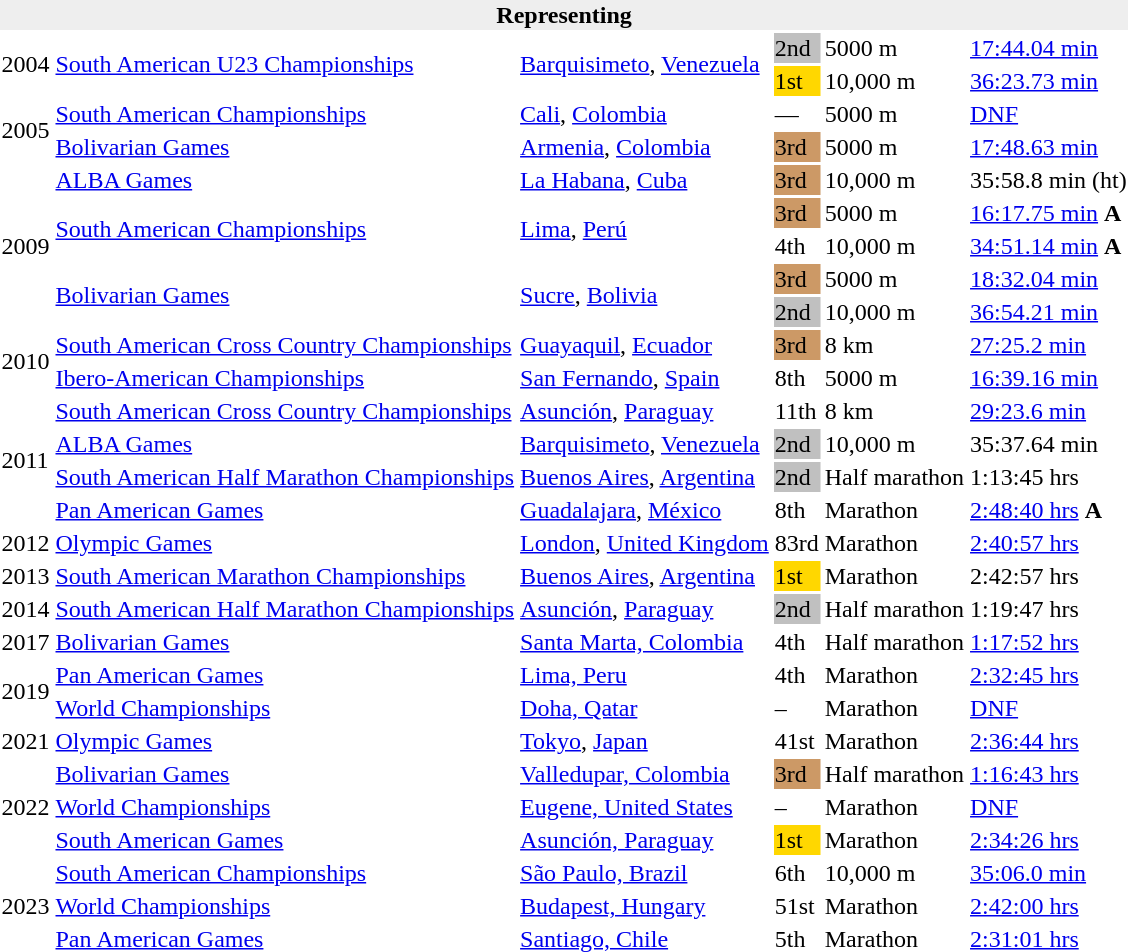<table>
<tr>
<th bgcolor="#eeeeee" colspan="6">Representing </th>
</tr>
<tr>
<td rowspan=2>2004</td>
<td rowspan=2><a href='#'>South American U23 Championships</a></td>
<td rowspan=2><a href='#'>Barquisimeto</a>, <a href='#'>Venezuela</a></td>
<td bgcolor=silver>2nd</td>
<td>5000 m</td>
<td><a href='#'>17:44.04 min</a></td>
</tr>
<tr>
<td bgcolor=gold>1st</td>
<td>10,000 m</td>
<td><a href='#'>36:23.73 min</a></td>
</tr>
<tr>
<td rowspan=2>2005</td>
<td><a href='#'>South American Championships</a></td>
<td><a href='#'>Cali</a>, <a href='#'>Colombia</a></td>
<td>—</td>
<td>5000 m</td>
<td><a href='#'>DNF</a></td>
</tr>
<tr>
<td><a href='#'>Bolivarian Games</a></td>
<td><a href='#'>Armenia</a>, <a href='#'>Colombia</a></td>
<td bgcolor="cc9966">3rd</td>
<td>5000 m</td>
<td><a href='#'>17:48.63 min</a></td>
</tr>
<tr>
<td rowspan=5>2009</td>
<td><a href='#'>ALBA Games</a></td>
<td><a href='#'>La Habana</a>, <a href='#'>Cuba</a></td>
<td bgcolor=cc9966>3rd</td>
<td>10,000 m</td>
<td>35:58.8 min (ht)</td>
</tr>
<tr>
<td rowspan=2><a href='#'>South American Championships</a></td>
<td rowspan=2><a href='#'>Lima</a>, <a href='#'>Perú</a></td>
<td bgcolor=cc9966>3rd</td>
<td>5000 m</td>
<td><a href='#'>16:17.75 min</a> <strong>A</strong></td>
</tr>
<tr>
<td>4th</td>
<td>10,000 m</td>
<td><a href='#'>34:51.14 min</a> <strong>A</strong></td>
</tr>
<tr>
<td rowspan=2><a href='#'>Bolivarian Games</a></td>
<td rowspan=2><a href='#'>Sucre</a>, <a href='#'>Bolivia</a></td>
<td bgcolor="cc9966">3rd</td>
<td>5000 m</td>
<td><a href='#'>18:32.04 min</a></td>
</tr>
<tr>
<td bgcolor=silver>2nd</td>
<td>10,000 m</td>
<td><a href='#'>36:54.21 min</a></td>
</tr>
<tr>
<td rowspan=2>2010</td>
<td><a href='#'>South American Cross Country Championships</a></td>
<td><a href='#'>Guayaquil</a>, <a href='#'>Ecuador</a></td>
<td bgcolor="cc9966">3rd</td>
<td>8 km</td>
<td><a href='#'>27:25.2 min</a></td>
</tr>
<tr>
<td><a href='#'>Ibero-American Championships</a></td>
<td><a href='#'>San Fernando</a>, <a href='#'>Spain</a></td>
<td>8th</td>
<td>5000 m</td>
<td><a href='#'>16:39.16 min</a></td>
</tr>
<tr>
<td rowspan=4>2011</td>
<td><a href='#'>South American Cross Country Championships</a></td>
<td><a href='#'>Asunción</a>, <a href='#'>Paraguay</a></td>
<td>11th</td>
<td>8 km</td>
<td><a href='#'>29:23.6 min</a></td>
</tr>
<tr>
<td><a href='#'>ALBA Games</a></td>
<td><a href='#'>Barquisimeto</a>, <a href='#'>Venezuela</a></td>
<td bgcolor=silver>2nd</td>
<td>10,000 m</td>
<td>35:37.64 min</td>
</tr>
<tr>
<td><a href='#'>South American Half Marathon Championships</a></td>
<td><a href='#'>Buenos Aires</a>, <a href='#'>Argentina</a></td>
<td bgcolor="silver">2nd</td>
<td>Half marathon</td>
<td>1:13:45 hrs</td>
</tr>
<tr>
<td><a href='#'>Pan American Games</a></td>
<td><a href='#'>Guadalajara</a>, <a href='#'>México</a></td>
<td>8th</td>
<td>Marathon</td>
<td><a href='#'>2:48:40 hrs</a> <strong>A</strong></td>
</tr>
<tr>
<td>2012</td>
<td><a href='#'>Olympic Games</a></td>
<td><a href='#'>London</a>, <a href='#'>United Kingdom</a></td>
<td>83rd</td>
<td>Marathon</td>
<td><a href='#'>2:40:57 hrs</a></td>
</tr>
<tr>
<td>2013</td>
<td><a href='#'>South American Marathon Championships</a></td>
<td><a href='#'>Buenos Aires</a>, <a href='#'>Argentina</a></td>
<td bgcolor=gold>1st</td>
<td>Marathon</td>
<td>2:42:57 hrs</td>
</tr>
<tr>
<td>2014</td>
<td><a href='#'>South American Half Marathon Championships</a></td>
<td><a href='#'>Asunción</a>, <a href='#'>Paraguay</a></td>
<td bgcolor=silver>2nd</td>
<td>Half marathon</td>
<td>1:19:47 hrs</td>
</tr>
<tr>
<td>2017</td>
<td><a href='#'>Bolivarian Games</a></td>
<td><a href='#'>Santa Marta, Colombia</a></td>
<td>4th</td>
<td>Half marathon</td>
<td><a href='#'>1:17:52 hrs</a></td>
</tr>
<tr>
<td rowspan=2>2019</td>
<td><a href='#'>Pan American Games</a></td>
<td><a href='#'>Lima, Peru</a></td>
<td>4th</td>
<td>Marathon</td>
<td><a href='#'>2:32:45 hrs</a></td>
</tr>
<tr>
<td><a href='#'>World Championships</a></td>
<td><a href='#'>Doha, Qatar</a></td>
<td>–</td>
<td>Marathon</td>
<td><a href='#'>DNF</a></td>
</tr>
<tr>
<td>2021</td>
<td><a href='#'>Olympic Games</a></td>
<td><a href='#'>Tokyo</a>, <a href='#'>Japan</a></td>
<td>41st</td>
<td>Marathon</td>
<td><a href='#'>2:36:44 hrs</a></td>
</tr>
<tr>
<td rowspan=3>2022</td>
<td><a href='#'>Bolivarian Games</a></td>
<td><a href='#'>Valledupar, Colombia</a></td>
<td bgcolor=cc9966>3rd</td>
<td>Half marathon</td>
<td><a href='#'>1:16:43 hrs</a></td>
</tr>
<tr>
<td><a href='#'>World Championships</a></td>
<td><a href='#'>Eugene, United States</a></td>
<td>–</td>
<td>Marathon</td>
<td><a href='#'>DNF</a></td>
</tr>
<tr>
<td><a href='#'>South American Games</a></td>
<td><a href='#'>Asunción, Paraguay</a></td>
<td bgcolor=gold>1st</td>
<td>Marathon</td>
<td><a href='#'>2:34:26 hrs</a></td>
</tr>
<tr>
<td rowspan=3>2023</td>
<td><a href='#'>South American Championships</a></td>
<td><a href='#'>São Paulo, Brazil</a></td>
<td>6th</td>
<td>10,000 m</td>
<td><a href='#'>35:06.0 min</a></td>
</tr>
<tr>
<td><a href='#'>World Championships</a></td>
<td><a href='#'>Budapest, Hungary</a></td>
<td>51st</td>
<td>Marathon</td>
<td><a href='#'>2:42:00 hrs</a></td>
</tr>
<tr>
<td><a href='#'>Pan American Games</a></td>
<td><a href='#'>Santiago, Chile</a></td>
<td>5th</td>
<td>Marathon</td>
<td><a href='#'>2:31:01 hrs</a></td>
</tr>
</table>
